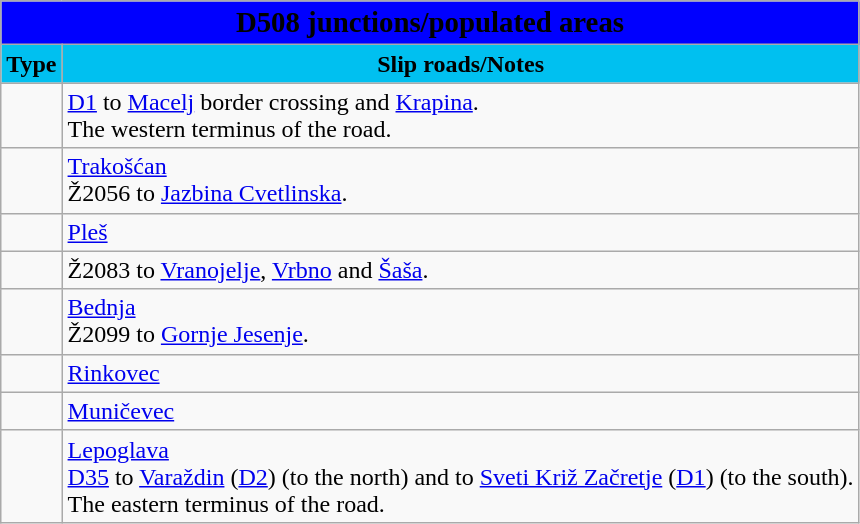<table class="wikitable">
<tr>
<td colspan=2 bgcolor=blue align=center style=margin-top:15><span><big><strong>D508 junctions/populated areas</strong></big></span></td>
</tr>
<tr>
<td align=center bgcolor=00c0f0><strong>Type</strong></td>
<td align=center bgcolor=00c0f0><strong>Slip roads/Notes</strong></td>
</tr>
<tr>
<td></td>
<td> <a href='#'>D1</a> to <a href='#'>Macelj</a> border crossing and <a href='#'>Krapina</a>.<br>The western terminus of the road.</td>
</tr>
<tr>
<td></td>
<td><a href='#'>Trakošćan</a><br>Ž2056 to <a href='#'>Jazbina Cvetlinska</a>.</td>
</tr>
<tr>
<td></td>
<td><a href='#'>Pleš</a></td>
</tr>
<tr>
<td></td>
<td>Ž2083 to <a href='#'>Vranojelje</a>, <a href='#'>Vrbno</a> and <a href='#'>Šaša</a>.</td>
</tr>
<tr>
<td></td>
<td><a href='#'>Bednja</a><br>Ž2099 to <a href='#'>Gornje Jesenje</a>.</td>
</tr>
<tr>
<td></td>
<td><a href='#'>Rinkovec</a></td>
</tr>
<tr>
<td></td>
<td><a href='#'>Muničevec</a></td>
</tr>
<tr>
<td></td>
<td><a href='#'>Lepoglava</a><br> <a href='#'>D35</a> to <a href='#'>Varaždin</a> (<a href='#'>D2</a>) (to the north) and to <a href='#'>Sveti Križ Začretje</a> (<a href='#'>D1</a>) (to the south).<br>The eastern terminus of the road.</td>
</tr>
</table>
